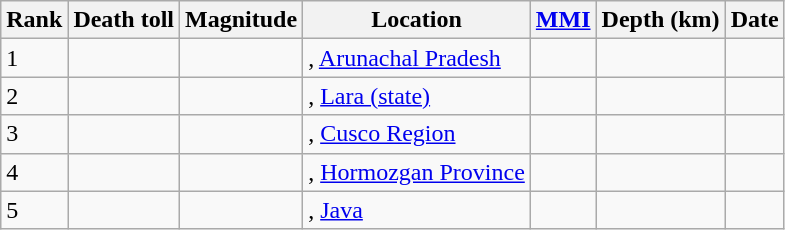<table class="sortable wikitable" style="font-size:100%;">
<tr>
<th>Rank</th>
<th>Death toll</th>
<th>Magnitude</th>
<th>Location</th>
<th><a href='#'>MMI</a></th>
<th>Depth (km)</th>
<th>Date</th>
</tr>
<tr>
<td>1</td>
<td></td>
<td></td>
<td>, <a href='#'>Arunachal Pradesh</a></td>
<td></td>
<td></td>
<td></td>
</tr>
<tr>
<td>2</td>
<td></td>
<td></td>
<td>, <a href='#'>Lara (state)</a></td>
<td></td>
<td></td>
<td></td>
</tr>
<tr>
<td>3</td>
<td></td>
<td></td>
<td>, <a href='#'>Cusco Region</a></td>
<td></td>
<td></td>
<td></td>
</tr>
<tr>
<td>4</td>
<td></td>
<td></td>
<td>, <a href='#'>Hormozgan Province</a></td>
<td></td>
<td></td>
<td></td>
</tr>
<tr>
<td>5</td>
<td></td>
<td></td>
<td>, <a href='#'>Java</a></td>
<td></td>
<td></td>
<td></td>
</tr>
</table>
